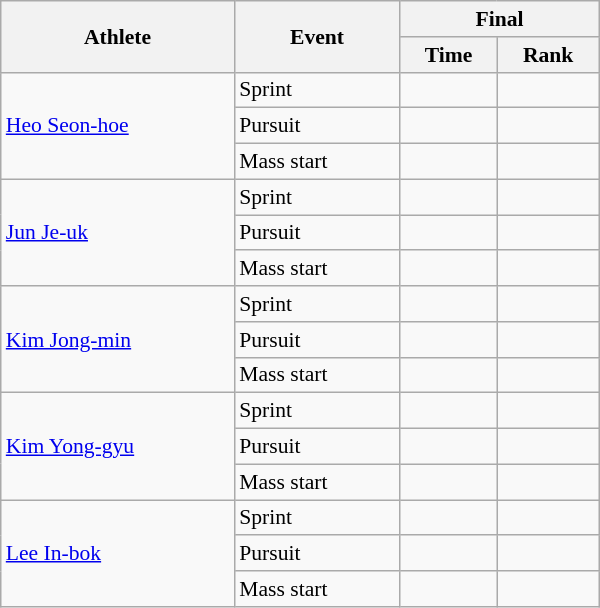<table class="wikitable" style="font-size:90%; text-align:center; width:400px;">
<tr>
<th rowspan="2">Athlete</th>
<th rowspan="2">Event</th>
<th colspan="2">Final</th>
</tr>
<tr>
<th>Time</th>
<th>Rank</th>
</tr>
<tr>
<td align=left rowspan=3><a href='#'>Heo Seon-hoe</a></td>
<td align=left>Sprint</td>
<td></td>
<td></td>
</tr>
<tr>
<td align=left>Pursuit</td>
<td></td>
<td></td>
</tr>
<tr>
<td align=left>Mass start</td>
<td></td>
<td></td>
</tr>
<tr>
<td align=left rowspan=3><a href='#'>Jun Je-uk</a></td>
<td align=left>Sprint</td>
<td></td>
<td></td>
</tr>
<tr>
<td align=left>Pursuit</td>
<td></td>
<td></td>
</tr>
<tr>
<td align=left>Mass start</td>
<td></td>
<td></td>
</tr>
<tr>
<td align=left rowspan=3><a href='#'>Kim Jong-min</a></td>
<td align=left>Sprint</td>
<td></td>
<td></td>
</tr>
<tr>
<td align=left>Pursuit</td>
<td></td>
<td></td>
</tr>
<tr>
<td align=left>Mass start</td>
<td></td>
<td></td>
</tr>
<tr>
<td align=left rowspan=3><a href='#'>Kim Yong-gyu</a></td>
<td align=left>Sprint</td>
<td></td>
<td></td>
</tr>
<tr>
<td align=left>Pursuit</td>
<td></td>
<td></td>
</tr>
<tr>
<td align=left>Mass start</td>
<td></td>
<td></td>
</tr>
<tr>
<td align=left rowspan=3><a href='#'>Lee In-bok</a></td>
<td align=left>Sprint</td>
<td></td>
<td></td>
</tr>
<tr>
<td align=left>Pursuit</td>
<td></td>
<td></td>
</tr>
<tr>
<td align=left>Mass start</td>
<td></td>
<td></td>
</tr>
</table>
